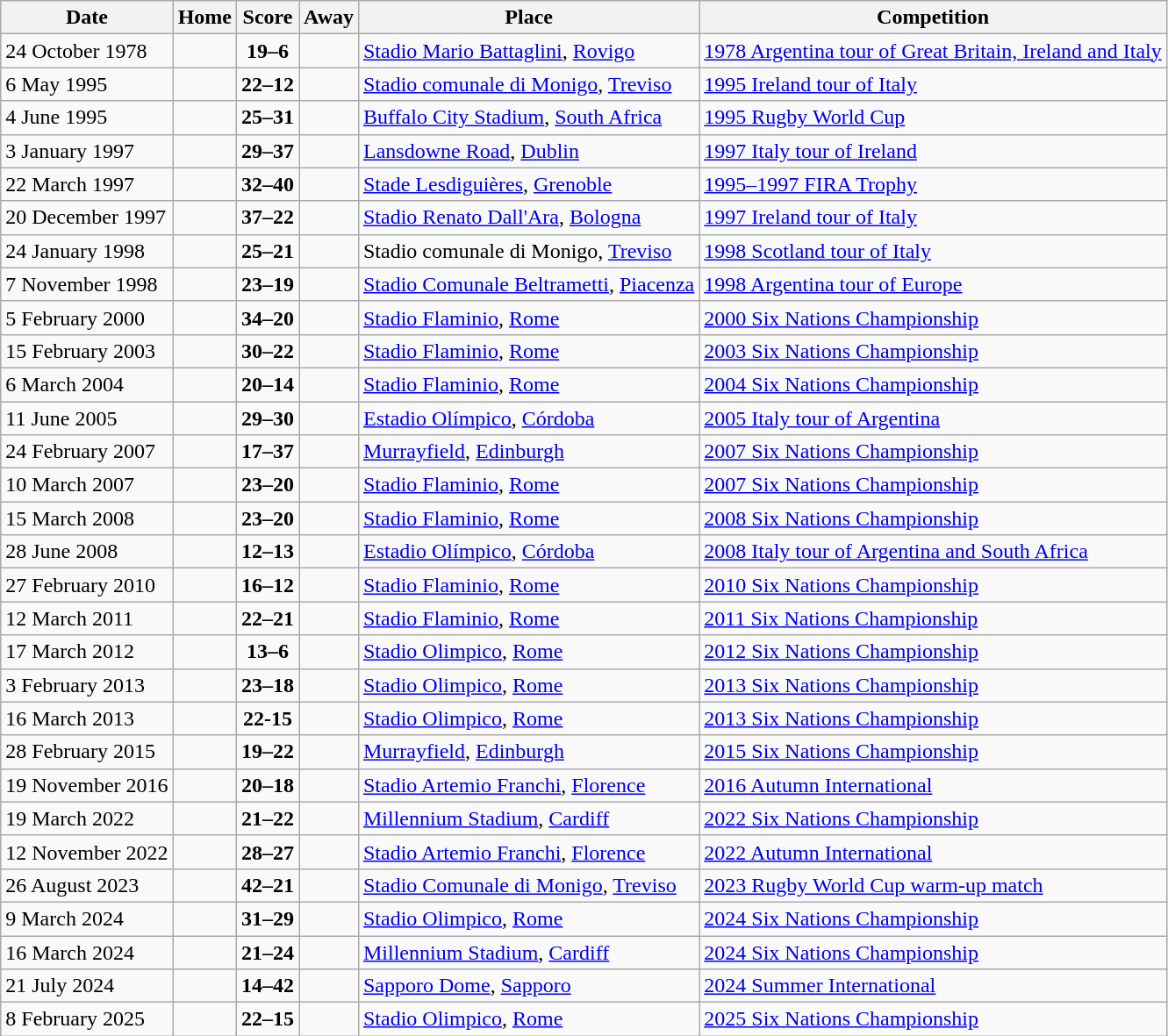<table class="wikitable sortable">
<tr>
<th>Date</th>
<th>Home</th>
<th>Score</th>
<th>Away</th>
<th>Place</th>
<th>Competition</th>
</tr>
<tr>
<td>24 October 1978</td>
<td align=right></td>
<td align=center><strong>19–6</strong></td>
<td></td>
<td><a href='#'>Stadio Mario Battaglini</a>, <a href='#'>Rovigo</a></td>
<td><a href='#'>1978 Argentina tour of Great Britain, Ireland and Italy</a></td>
</tr>
<tr>
<td>6 May 1995</td>
<td align=right></td>
<td align=center><strong>22–12</strong></td>
<td></td>
<td><a href='#'>Stadio comunale di Monigo</a>, <a href='#'>Treviso</a></td>
<td><a href='#'>1995 Ireland tour of Italy</a></td>
</tr>
<tr>
<td>4 June 1995</td>
<td align=right></td>
<td align=center><strong>25–31</strong></td>
<td></td>
<td><a href='#'>Buffalo City Stadium</a>, <a href='#'>South Africa</a></td>
<td><a href='#'>1995 Rugby World Cup</a></td>
</tr>
<tr>
<td>3 January 1997</td>
<td align=right></td>
<td align=center><strong>29–37</strong></td>
<td></td>
<td><a href='#'>Lansdowne Road</a>, <a href='#'>Dublin</a></td>
<td><a href='#'>1997 Italy tour of Ireland</a></td>
</tr>
<tr>
<td>22 March 1997</td>
<td align=right></td>
<td align=center><strong>32–40</strong></td>
<td></td>
<td><a href='#'>Stade Lesdiguières</a>, <a href='#'>Grenoble</a></td>
<td><a href='#'>1995–1997 FIRA Trophy</a></td>
</tr>
<tr>
<td>20 December 1997</td>
<td align=right></td>
<td align=center><strong>37–22</strong></td>
<td></td>
<td><a href='#'>Stadio Renato Dall'Ara</a>, <a href='#'>Bologna</a></td>
<td><a href='#'>1997 Ireland tour of Italy</a></td>
</tr>
<tr>
<td>24 January 1998</td>
<td align=right></td>
<td align=center><strong>25–21</strong></td>
<td></td>
<td>Stadio comunale di Monigo, <a href='#'>Treviso</a></td>
<td><a href='#'>1998 Scotland tour of Italy</a></td>
</tr>
<tr>
<td>7 November 1998</td>
<td align=right></td>
<td align=center><strong>23–19</strong></td>
<td></td>
<td><a href='#'>Stadio Comunale Beltrametti</a>, <a href='#'>Piacenza</a></td>
<td><a href='#'>1998 Argentina tour of Europe</a></td>
</tr>
<tr>
<td>5 February 2000</td>
<td align=right></td>
<td align=center><strong>34–20</strong></td>
<td></td>
<td><a href='#'>Stadio Flaminio</a>, <a href='#'>Rome</a></td>
<td><a href='#'>2000 Six Nations Championship</a></td>
</tr>
<tr>
<td>15 February 2003</td>
<td align=right></td>
<td align=center><strong>30–22</strong></td>
<td></td>
<td><a href='#'>Stadio Flaminio</a>, <a href='#'>Rome</a></td>
<td><a href='#'>2003 Six Nations Championship</a></td>
</tr>
<tr>
<td>6 March 2004</td>
<td align=right></td>
<td align=center><strong>20–14</strong></td>
<td></td>
<td><a href='#'>Stadio Flaminio</a>, <a href='#'>Rome</a></td>
<td><a href='#'>2004 Six Nations Championship</a></td>
</tr>
<tr>
<td>11 June 2005</td>
<td align=right></td>
<td align=center><strong>29–30</strong></td>
<td></td>
<td><a href='#'>Estadio Olímpico</a>, <a href='#'>Córdoba</a></td>
<td><a href='#'>2005 Italy tour of Argentina</a></td>
</tr>
<tr>
<td>24 February 2007</td>
<td align=right></td>
<td align=center><strong>17–37</strong></td>
<td></td>
<td><a href='#'>Murrayfield</a>, <a href='#'>Edinburgh</a></td>
<td><a href='#'>2007 Six Nations Championship</a></td>
</tr>
<tr>
<td>10 March 2007</td>
<td align=right></td>
<td align=center><strong>23–20</strong></td>
<td></td>
<td><a href='#'>Stadio Flaminio</a>, <a href='#'>Rome</a></td>
<td><a href='#'>2007 Six Nations Championship</a></td>
</tr>
<tr>
<td>15 March 2008</td>
<td align=right></td>
<td align=center><strong>23–20</strong></td>
<td></td>
<td><a href='#'>Stadio Flaminio</a>, <a href='#'>Rome</a></td>
<td><a href='#'>2008 Six Nations Championship</a></td>
</tr>
<tr>
<td>28 June 2008</td>
<td align=right></td>
<td align=center><strong>12–13</strong></td>
<td></td>
<td><a href='#'>Estadio Olímpico</a>, <a href='#'>Córdoba</a></td>
<td><a href='#'>2008 Italy tour of Argentina and South Africa</a></td>
</tr>
<tr>
<td>27 February 2010</td>
<td align=right></td>
<td align=center><strong>16–12</strong></td>
<td></td>
<td><a href='#'>Stadio Flaminio</a>, <a href='#'>Rome</a></td>
<td><a href='#'>2010 Six Nations Championship</a></td>
</tr>
<tr>
<td>12 March 2011</td>
<td align=right></td>
<td align=center><strong>22–21</strong></td>
<td></td>
<td><a href='#'>Stadio Flaminio</a>, <a href='#'>Rome</a></td>
<td><a href='#'>2011 Six Nations Championship</a></td>
</tr>
<tr>
<td>17 March 2012</td>
<td align=right></td>
<td align=center><strong>13–6</strong></td>
<td></td>
<td><a href='#'>Stadio Olimpico</a>, <a href='#'>Rome</a></td>
<td><a href='#'>2012 Six Nations Championship</a></td>
</tr>
<tr>
<td>3 February 2013</td>
<td align=right></td>
<td align=center><strong>23–18</strong></td>
<td></td>
<td><a href='#'>Stadio Olimpico</a>, <a href='#'>Rome</a></td>
<td><a href='#'>2013 Six Nations Championship</a></td>
</tr>
<tr>
<td>16 March 2013</td>
<td align=right></td>
<td align=center><strong>22-15</strong></td>
<td></td>
<td><a href='#'>Stadio Olimpico</a>, <a href='#'>Rome</a></td>
<td><a href='#'>2013 Six Nations Championship</a></td>
</tr>
<tr>
<td>28 February 2015</td>
<td align=right></td>
<td align=center><strong>19–22</strong></td>
<td></td>
<td><a href='#'>Murrayfield</a>, <a href='#'>Edinburgh</a></td>
<td><a href='#'>2015 Six Nations Championship</a></td>
</tr>
<tr>
<td>19 November 2016</td>
<td align=right></td>
<td align=center><strong>20–18</strong></td>
<td></td>
<td><a href='#'>Stadio Artemio Franchi</a>, <a href='#'>Florence</a></td>
<td><a href='#'>2016 Autumn International</a></td>
</tr>
<tr>
<td>19 March 2022</td>
<td align=right></td>
<td align=center><strong>21–22</strong></td>
<td></td>
<td><a href='#'>Millennium Stadium</a>, <a href='#'>Cardiff</a></td>
<td><a href='#'>2022 Six Nations Championship</a></td>
</tr>
<tr>
<td>12 November 2022</td>
<td align=right></td>
<td align=center><strong>28–27</strong></td>
<td></td>
<td><a href='#'>Stadio Artemio Franchi</a>, <a href='#'>Florence</a></td>
<td><a href='#'>2022 Autumn International</a></td>
</tr>
<tr>
<td>26 August 2023</td>
<td align=right></td>
<td align=center><strong>42–21</strong></td>
<td></td>
<td><a href='#'>Stadio Comunale di Monigo</a>, <a href='#'>Treviso</a></td>
<td><a href='#'>2023 Rugby World Cup warm-up match</a></td>
</tr>
<tr>
<td>9 March 2024</td>
<td align=right></td>
<td align=center><strong>31–29</strong></td>
<td></td>
<td><a href='#'>Stadio Olimpico</a>, <a href='#'>Rome</a></td>
<td><a href='#'>2024 Six Nations Championship</a></td>
</tr>
<tr>
<td>16 March 2024</td>
<td align=right></td>
<td align=center><strong>21–24</strong></td>
<td></td>
<td><a href='#'>Millennium Stadium</a>, <a href='#'>Cardiff</a></td>
<td><a href='#'>2024 Six Nations Championship</a></td>
</tr>
<tr>
<td>21 July 2024</td>
<td align=right></td>
<td align=center><strong>14–42</strong></td>
<td></td>
<td><a href='#'>Sapporo Dome</a>, <a href='#'>Sapporo</a></td>
<td><a href='#'>2024 Summer International</a></td>
</tr>
<tr>
<td>8 February 2025</td>
<td align=right></td>
<td align=center><strong>22–15</strong></td>
<td></td>
<td><a href='#'>Stadio Olimpico</a>, <a href='#'>Rome</a></td>
<td><a href='#'>2025 Six Nations Championship</a></td>
</tr>
</table>
